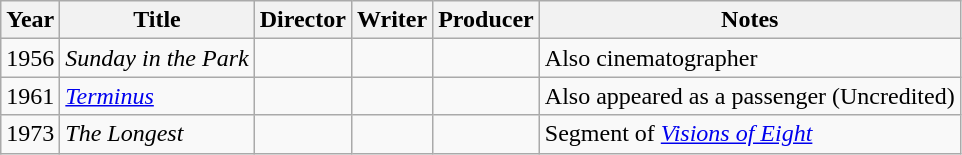<table class="wikitable">
<tr>
<th>Year</th>
<th>Title</th>
<th>Director</th>
<th>Writer</th>
<th>Producer</th>
<th>Notes</th>
</tr>
<tr>
<td>1956</td>
<td><em>Sunday in the Park</em></td>
<td></td>
<td></td>
<td></td>
<td>Also cinematographer</td>
</tr>
<tr>
<td>1961</td>
<td><em><a href='#'>Terminus</a></em></td>
<td></td>
<td></td>
<td></td>
<td>Also appeared as a passenger (Uncredited)</td>
</tr>
<tr>
<td>1973</td>
<td><em>The Longest</em></td>
<td></td>
<td></td>
<td></td>
<td>Segment of <em><a href='#'>Visions of Eight</a></em></td>
</tr>
</table>
